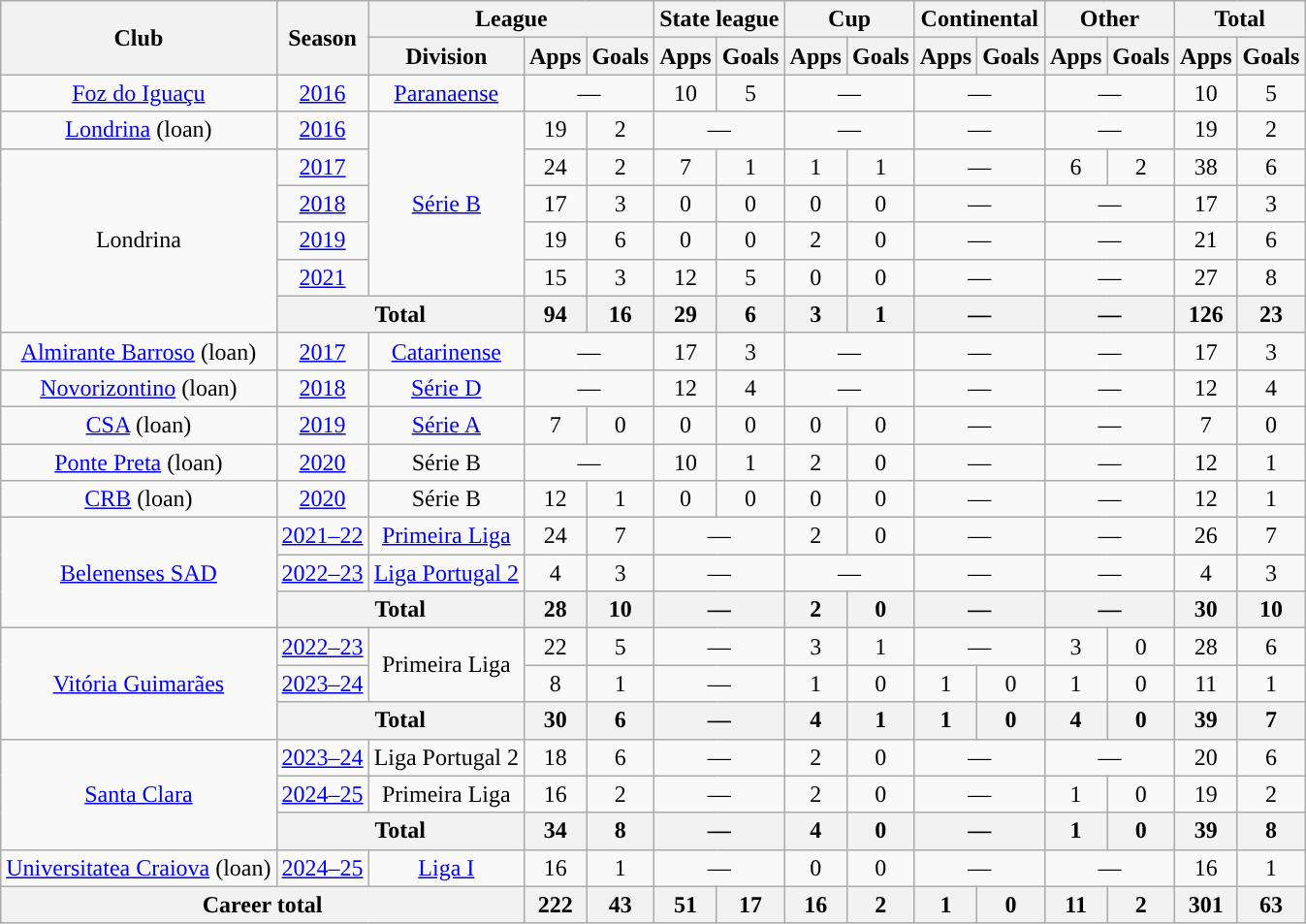<table class="wikitable" style="text-align: center;">
<tr>
<th rowspan="2">Club</th>
<th rowspan="2">Season</th>
<th colspan="3">League</th>
<th colspan="2">State league</th>
<th colspan="2">Cup</th>
<th colspan="2">Continental</th>
<th colspan="2">Other</th>
<th colspan="2">Total</th>
</tr>
<tr>
<th>Division</th>
<th>Apps</th>
<th>Goals</th>
<th>Apps</th>
<th>Goals</th>
<th>Apps</th>
<th>Goals</th>
<th>Apps</th>
<th>Goals</th>
<th>Apps</th>
<th>Goals</th>
<th>Apps</th>
<th>Goals</th>
</tr>
<tr>
<td valign="center"><a href='#'>Foz do Iguaçu</a></td>
<td><a href='#'>2016</a></td>
<td><a href='#'>Paranaense</a></td>
<td colspan="2">—</td>
<td>10</td>
<td>5</td>
<td colspan="2">—</td>
<td colspan="2">—</td>
<td colspan="2">—</td>
<td>10</td>
<td>5</td>
</tr>
<tr>
<td rowspan="1" valign="center"><a href='#'>Londrina</a> (loan)</td>
<td><a href='#'>2016</a></td>
<td rowspan="5"><a href='#'>Série B</a></td>
<td>19</td>
<td>2</td>
<td colspan="2">—</td>
<td colspan="2">—</td>
<td colspan="2">—</td>
<td colspan="2">—</td>
<td>19</td>
<td>2</td>
</tr>
<tr>
<td rowspan="5" valign="center">Londrina</td>
<td><a href='#'>2017</a></td>
<td>24</td>
<td>2</td>
<td>7</td>
<td>1</td>
<td>1</td>
<td>1</td>
<td colspan="2">—</td>
<td>6</td>
<td>2</td>
<td>38</td>
<td>6</td>
</tr>
<tr>
<td><a href='#'>2018</a></td>
<td>17</td>
<td>3</td>
<td>0</td>
<td>0</td>
<td>0</td>
<td>0</td>
<td colspan="2">—</td>
<td colspan="2">—</td>
<td>17</td>
<td>3</td>
</tr>
<tr>
<td><a href='#'>2019</a></td>
<td>19</td>
<td>6</td>
<td>0</td>
<td>0</td>
<td>2</td>
<td>0</td>
<td colspan="2">—</td>
<td colspan="2">—</td>
<td>21</td>
<td>6</td>
</tr>
<tr>
<td><a href='#'>2021</a></td>
<td>15</td>
<td>3</td>
<td>12</td>
<td>5</td>
<td>0</td>
<td>0</td>
<td colspan="2">—</td>
<td colspan="2">—</td>
<td>27</td>
<td>8</td>
</tr>
<tr>
<th colspan="2">Total</th>
<th>94</th>
<th>16</th>
<th>29</th>
<th>6</th>
<th>3</th>
<th>1</th>
<th colspan="2">—</th>
<th colspan="2">—</th>
<th>126</th>
<th>23</th>
</tr>
<tr>
<td valign="center"><a href='#'>Almirante Barroso</a> (loan)</td>
<td><a href='#'>2017</a></td>
<td><a href='#'>Catarinense</a></td>
<td colspan="2">—</td>
<td>17</td>
<td>3</td>
<td colspan="2">—</td>
<td colspan="2">—</td>
<td colspan="2">—</td>
<td>17</td>
<td>3</td>
</tr>
<tr>
<td valign="center"><a href='#'>Novorizontino</a> (loan)</td>
<td><a href='#'>2018</a></td>
<td><a href='#'>Série D</a></td>
<td colspan="2">—</td>
<td>12</td>
<td>4</td>
<td colspan="2">—</td>
<td colspan="2">—</td>
<td colspan="2">—</td>
<td>12</td>
<td>4</td>
</tr>
<tr>
<td valign="center"><a href='#'>CSA</a> (loan)</td>
<td><a href='#'>2019</a></td>
<td><a href='#'>Série A</a></td>
<td>7</td>
<td>0</td>
<td>0</td>
<td>0</td>
<td>0</td>
<td>0</td>
<td colspan="2">—</td>
<td colspan="2">—</td>
<td>7</td>
<td>0</td>
</tr>
<tr>
<td valign="center"><a href='#'>Ponte Preta</a> (loan)</td>
<td><a href='#'>2020</a></td>
<td>Série B</td>
<td colspan="2">—</td>
<td>10</td>
<td>1</td>
<td>2</td>
<td>0</td>
<td colspan="2">—</td>
<td colspan="2">—</td>
<td>12</td>
<td>1</td>
</tr>
<tr>
<td valign="center"><a href='#'>CRB</a> (loan)</td>
<td><a href='#'>2020</a></td>
<td>Série B</td>
<td>12</td>
<td>1</td>
<td>0</td>
<td>0</td>
<td>0</td>
<td>0</td>
<td colspan="2">—</td>
<td colspan="2">—</td>
<td>12</td>
<td>1</td>
</tr>
<tr>
<td rowspan="3" valign="center"><a href='#'>Belenenses SAD</a></td>
<td><a href='#'>2021–22</a></td>
<td><a href='#'>Primeira Liga</a></td>
<td>24</td>
<td>7</td>
<td colspan="2">—</td>
<td>2</td>
<td>0</td>
<td colspan="2">—</td>
<td colspan="2">—</td>
<td>26</td>
<td>7</td>
</tr>
<tr>
<td><a href='#'>2022–23</a></td>
<td><a href='#'>Liga Portugal 2</a></td>
<td>4</td>
<td>3</td>
<td colspan="2">—</td>
<td colspan="2">—</td>
<td colspan="2">—</td>
<td colspan="2">—</td>
<td>4</td>
<td>3</td>
</tr>
<tr>
<th colspan="2">Total</th>
<th>28</th>
<th>10</th>
<th colspan="2">—</th>
<th>2</th>
<th>0</th>
<th colspan="2">—</th>
<th colspan="2">—</th>
<th>30</th>
<th>10</th>
</tr>
<tr>
<td rowspan="3" valign="center"><a href='#'>Vitória Guimarães</a></td>
<td><a href='#'>2022–23</a></td>
<td rowspan="2">Primeira Liga</td>
<td>22</td>
<td>5</td>
<td colspan="2">—</td>
<td>3</td>
<td>1</td>
<td colspan="2">—</td>
<td>3</td>
<td>0</td>
<td>28</td>
<td>6</td>
</tr>
<tr>
<td><a href='#'>2023–24</a></td>
<td>8</td>
<td>1</td>
<td colspan="2">—</td>
<td>1</td>
<td>0</td>
<td>1</td>
<td>0</td>
<td>1</td>
<td>0</td>
<td>11</td>
<td>1</td>
</tr>
<tr>
<th colspan="2">Total</th>
<th>30</th>
<th>6</th>
<th colspan="2">—</th>
<th>4</th>
<th>1</th>
<th>1</th>
<th>0</th>
<th>4</th>
<th>0</th>
<th>39</th>
<th>7</th>
</tr>
<tr>
<td rowspan="3" valign="center"><a href='#'>Santa Clara</a></td>
<td><a href='#'>2023–24</a></td>
<td>Liga Portugal 2</td>
<td>18</td>
<td>6</td>
<td colspan="2">—</td>
<td>2</td>
<td>0</td>
<td colspan="2">—</td>
<td colspan="2">—</td>
<td>20</td>
<td>6</td>
</tr>
<tr>
<td><a href='#'>2024–25</a></td>
<td>Primeira Liga</td>
<td>16</td>
<td>2</td>
<td colspan="2">—</td>
<td>2</td>
<td>0</td>
<td colspan="2">—</td>
<td>1</td>
<td>0</td>
<td>19</td>
<td>2</td>
</tr>
<tr>
<th colspan="2">Total</th>
<th>34</th>
<th>8</th>
<th colspan="2">—</th>
<th>4</th>
<th>0</th>
<th colspan="2">—</th>
<th>1</th>
<th>0</th>
<th>39</th>
<th>8</th>
</tr>
<tr>
<td valign="center"><a href='#'>Universitatea Craiova</a> (loan)</td>
<td><a href='#'>2024–25</a></td>
<td><a href='#'>Liga I</a></td>
<td>16</td>
<td>1</td>
<td colspan="2">—</td>
<td>0</td>
<td>0</td>
<td colspan="2">—</td>
<td colspan="2">—</td>
<td>16</td>
<td>1</td>
</tr>
<tr>
<th colspan="3"><strong>Career total</strong></th>
<th>222</th>
<th>43</th>
<th>51</th>
<th>17</th>
<th>16</th>
<th>2</th>
<th>1</th>
<th>0</th>
<th>11</th>
<th>2</th>
<th>301</th>
<th>63</th>
</tr>
</table>
